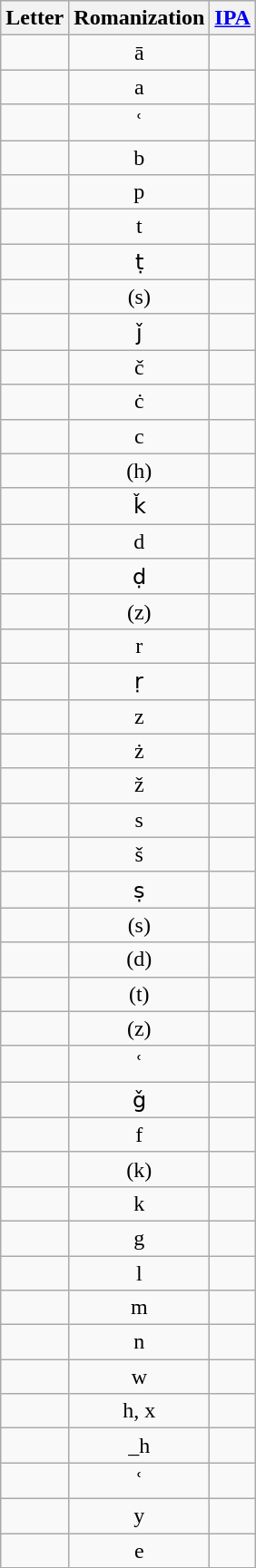<table class="wikitable" style="text-align: center">
<tr>
<th>Letter</th>
<th>Romanization</th>
<th><a href='#'>IPA</a></th>
</tr>
<tr>
<td style="font-size:200%"></td>
<td>ā</td>
<td></td>
</tr>
<tr>
<td style="font-size:200%"></td>
<td>a</td>
<td></td>
</tr>
<tr>
<td style="font-size:200%"></td>
<td>ʿ</td>
<td></td>
</tr>
<tr>
<td style="font-size:200%"></td>
<td>b</td>
<td></td>
</tr>
<tr>
<td style="font-size:200%"></td>
<td>p</td>
<td></td>
</tr>
<tr>
<td style="font-size:200%"></td>
<td>t</td>
<td></td>
</tr>
<tr>
<td style="font-size:200%"></td>
<td>ṭ</td>
<td></td>
</tr>
<tr>
<td style="font-size:200%"></td>
<td>(s)</td>
<td></td>
</tr>
<tr>
<td style="font-size:200%"></td>
<td>ǰ</td>
<td></td>
</tr>
<tr>
<td style="font-size:200%"></td>
<td>č</td>
<td></td>
</tr>
<tr>
<td style="font-size:200%"></td>
<td>ċ</td>
<td></td>
</tr>
<tr>
<td style="font-size:200%"></td>
<td>c</td>
<td></td>
</tr>
<tr>
<td style="font-size:200%"></td>
<td>(h)</td>
<td></td>
</tr>
<tr>
<td style="font-size:200%"></td>
<td>ǩ</td>
<td></td>
</tr>
<tr>
<td style="font-size:200%"></td>
<td>d</td>
<td></td>
</tr>
<tr>
<td style="font-size:200%"></td>
<td>ḍ</td>
<td></td>
</tr>
<tr>
<td style="font-size:200%"></td>
<td>(z)</td>
<td></td>
</tr>
<tr>
<td style="font-size:200%"></td>
<td>r</td>
<td></td>
</tr>
<tr>
<td style="font-size:200%"></td>
<td>ṛ</td>
<td></td>
</tr>
<tr>
<td style="font-size:200%"></td>
<td>z</td>
<td></td>
</tr>
<tr>
<td style="font-size:200%"></td>
<td>ż</td>
<td></td>
</tr>
<tr>
<td style="font-size:200%"></td>
<td>ž</td>
<td></td>
</tr>
<tr>
<td style="font-size:200%"></td>
<td>s</td>
<td></td>
</tr>
<tr>
<td style="font-size:200%"></td>
<td>š</td>
<td></td>
</tr>
<tr>
<td style="font-size:200%"></td>
<td>ṣ</td>
<td></td>
</tr>
<tr>
<td style="font-size:200%"></td>
<td>(s)</td>
<td></td>
</tr>
<tr>
<td style="font-size:200%"></td>
<td>(d)</td>
<td></td>
</tr>
<tr>
<td style="font-size:200%"></td>
<td>(t)</td>
<td></td>
</tr>
<tr>
<td style="font-size:200%"></td>
<td>(z)</td>
<td></td>
</tr>
<tr>
<td style="font-size:200%"></td>
<td>ʿ</td>
<td></td>
</tr>
<tr>
<td style="font-size:200%"></td>
<td>ǧ</td>
<td></td>
</tr>
<tr>
<td style="font-size:200%"></td>
<td>f</td>
<td></td>
</tr>
<tr>
<td style="font-size:200%"></td>
<td>(k)</td>
<td></td>
</tr>
<tr>
<td style="font-size:200%"></td>
<td>k</td>
<td></td>
</tr>
<tr>
<td style="font-size:200%"></td>
<td>g</td>
<td></td>
</tr>
<tr>
<td style="font-size:200%"></td>
<td>l</td>
<td></td>
</tr>
<tr>
<td style="font-size:200%"></td>
<td>m</td>
<td></td>
</tr>
<tr>
<td style="font-size:200%"></td>
<td>n</td>
<td></td>
</tr>
<tr>
<td style="font-size:200%"></td>
<td>w</td>
<td></td>
</tr>
<tr>
<td style="font-size:200%"></td>
<td>h, x</td>
<td></td>
</tr>
<tr>
<td style="font-size:200%"></td>
<td>_h</td>
<td></td>
</tr>
<tr>
<td style="font-size:200%"></td>
<td>ʿ</td>
<td></td>
</tr>
<tr>
<td style="font-size:200%"></td>
<td>y</td>
<td></td>
</tr>
<tr>
<td style="font-size:200%"></td>
<td>e</td>
<td></td>
</tr>
</table>
